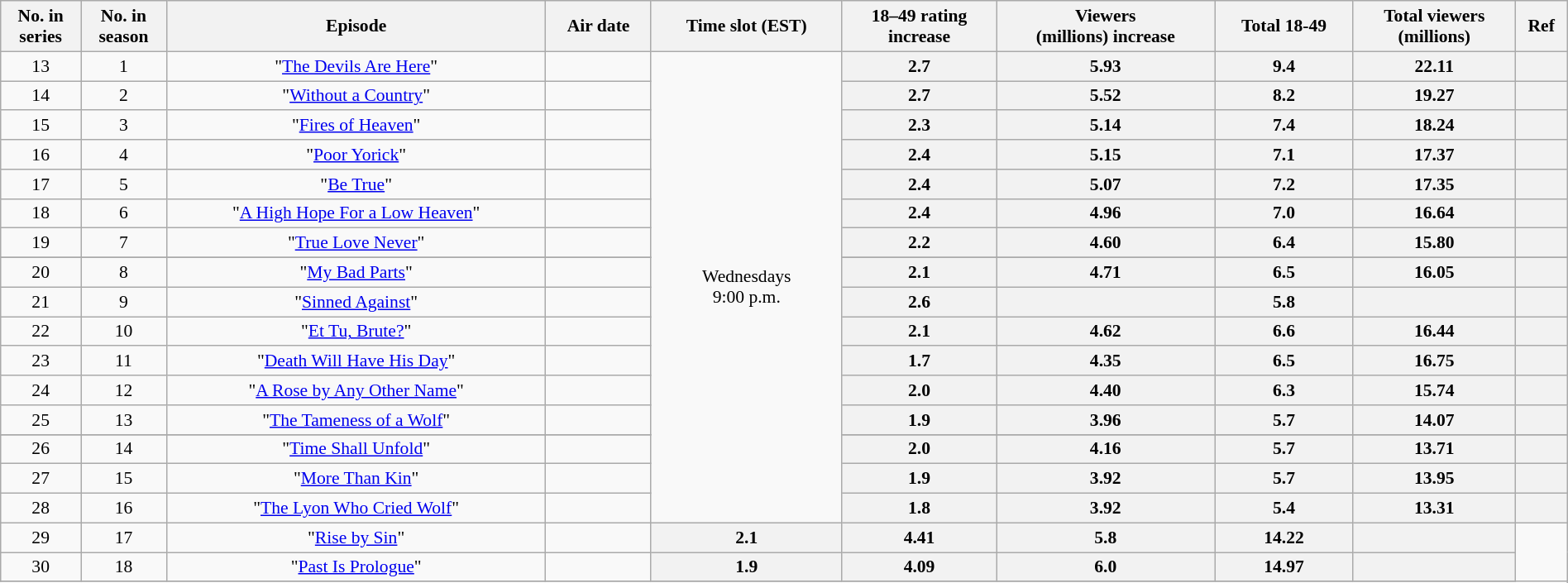<table class="wikitable" style="font-size:90%; text-align:center; width: 100%; margin-left: auto; margin-right: auto;">
<tr>
<th>No. in<br>series</th>
<th>No. in<br>season</th>
<th>Episode</th>
<th>Air date</th>
<th>Time slot (EST)</th>
<th>18–49 rating<br>increase</th>
<th>Viewers<br>(millions) increase</th>
<th>Total 18-49</th>
<th>Total viewers<br>(millions)</th>
<th>Ref</th>
</tr>
<tr>
<td style="text-align:center">13</td>
<td style="text-align:center">1</td>
<td>"<a href='#'>The Devils Are Here</a>"</td>
<td></td>
<td style="text-align:center" rowspan=18>Wednesdays<br>9:00 p.m.</td>
<th>2.7</th>
<th>5.93</th>
<th>9.4</th>
<th>22.11</th>
<th></th>
</tr>
<tr>
<td style="text-align:center">14</td>
<td style="text-align:center">2</td>
<td>"<a href='#'>Without a Country</a>"</td>
<td></td>
<th>2.7</th>
<th>5.52</th>
<th>8.2</th>
<th>19.27</th>
<th></th>
</tr>
<tr>
<td style="text-align:center">15</td>
<td style="text-align:center">3</td>
<td>"<a href='#'>Fires of Heaven</a>"</td>
<td></td>
<th>2.3</th>
<th>5.14</th>
<th>7.4</th>
<th>18.24</th>
<th></th>
</tr>
<tr>
<td style="text-align:center">16</td>
<td style="text-align:center">4</td>
<td>"<a href='#'>Poor Yorick</a>"</td>
<td></td>
<th>2.4</th>
<th>5.15</th>
<th>7.1</th>
<th>17.37</th>
<th></th>
</tr>
<tr>
<td style="text-align:center">17</td>
<td style="text-align:center">5</td>
<td>"<a href='#'>Be True</a>"</td>
<td></td>
<th>2.4</th>
<th>5.07</th>
<th>7.2</th>
<th>17.35</th>
<th></th>
</tr>
<tr>
<td style="text-align:center">18</td>
<td style="text-align:center">6</td>
<td>"<a href='#'>A High Hope For a Low Heaven</a>"</td>
<td></td>
<th>2.4</th>
<th>4.96</th>
<th>7.0</th>
<th>16.64</th>
<th></th>
</tr>
<tr>
<td style="text-align:center">19</td>
<td style="text-align:center">7</td>
<td>"<a href='#'>True Love Never</a>"</td>
<td></td>
<th>2.2</th>
<th>4.60</th>
<th>6.4</th>
<th>15.80</th>
<th></th>
</tr>
<tr>
</tr>
<tr>
<td style="text-align:center">20</td>
<td style="text-align:center">8</td>
<td>"<a href='#'>My Bad Parts</a>"</td>
<td></td>
<th>2.1</th>
<th>4.71</th>
<th>6.5</th>
<th>16.05</th>
<th></th>
</tr>
<tr>
<td style="text-align:center">21</td>
<td style="text-align:center">9</td>
<td>"<a href='#'>Sinned Against</a>"</td>
<td></td>
<th>2.6</th>
<th></th>
<th>5.8</th>
<th></th>
<th></th>
</tr>
<tr>
<td style="text-align:center">22</td>
<td style="text-align:center">10</td>
<td>"<a href='#'>Et Tu, Brute?</a>"</td>
<td></td>
<th>2.1</th>
<th>4.62</th>
<th>6.6</th>
<th>16.44</th>
<th></th>
</tr>
<tr>
<td style="text-align:center">23</td>
<td style="text-align:center">11</td>
<td>"<a href='#'>Death Will Have His Day</a>"</td>
<td></td>
<th>1.7</th>
<th>4.35</th>
<th>6.5</th>
<th>16.75</th>
<th></th>
</tr>
<tr>
<td style="text-align:center">24</td>
<td style="text-align:center">12</td>
<td>"<a href='#'>A Rose by Any Other Name</a>"</td>
<td></td>
<th>2.0</th>
<th>4.40</th>
<th>6.3</th>
<th>15.74</th>
<th></th>
</tr>
<tr>
<td style="text-align:center">25</td>
<td style="text-align:center">13</td>
<td>"<a href='#'>The Tameness of a Wolf</a>"</td>
<td></td>
<th>1.9</th>
<th>3.96</th>
<th>5.7</th>
<th>14.07</th>
<th></th>
</tr>
<tr>
</tr>
<tr>
<td style="text-align:center">26</td>
<td style="text-align:center">14</td>
<td>"<a href='#'>Time Shall Unfold</a>"</td>
<td></td>
<th>2.0</th>
<th>4.16</th>
<th>5.7</th>
<th>13.71</th>
<th></th>
</tr>
<tr>
<td style="text-align:center">27</td>
<td style="text-align:center">15</td>
<td>"<a href='#'>More Than Kin</a>"</td>
<td></td>
<th>1.9</th>
<th>3.92</th>
<th>5.7</th>
<th>13.95</th>
<th></th>
</tr>
<tr>
<td style="text-align:center">28</td>
<td style="text-align:center">16</td>
<td>"<a href='#'>The Lyon Who Cried Wolf</a>"</td>
<td></td>
<th>1.8</th>
<th>3.92</th>
<th>5.4</th>
<th>13.31</th>
<th></th>
</tr>
<tr>
<td style="text-align:center">29</td>
<td style="text-align:center">17</td>
<td>"<a href='#'>Rise by Sin</a>"</td>
<td></td>
<th>2.1</th>
<th>4.41</th>
<th>5.8</th>
<th>14.22</th>
<th></th>
</tr>
<tr>
<td style="text-align:center">30</td>
<td style="text-align:center">18</td>
<td>"<a href='#'>Past Is Prologue</a>"</td>
<td></td>
<th>1.9</th>
<th>4.09</th>
<th>6.0</th>
<th>14.97</th>
<th></th>
</tr>
<tr>
</tr>
</table>
